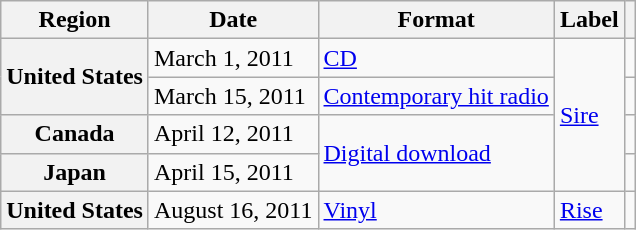<table class="wikitable plainrowheaders">
<tr>
<th scope="col">Region</th>
<th scope="col">Date</th>
<th scope="col">Format</th>
<th scope="col">Label</th>
<th scope="col"></th>
</tr>
<tr>
<th scope="row" rowspan="2">United States</th>
<td>March 1, 2011</td>
<td><a href='#'>CD</a></td>
<td rowspan="4"><a href='#'>Sire</a></td>
<td align="center"></td>
</tr>
<tr>
<td>March 15, 2011</td>
<td><a href='#'>Contemporary hit radio</a></td>
<td align="center"></td>
</tr>
<tr>
<th scope="row">Canada</th>
<td>April 12, 2011</td>
<td rowspan="2"><a href='#'>Digital download</a></td>
<td align="center"></td>
</tr>
<tr>
<th scope="row">Japan</th>
<td>April 15, 2011</td>
<td align="center"></td>
</tr>
<tr>
<th scope="row">United States</th>
<td>August 16, 2011</td>
<td><a href='#'>Vinyl</a></td>
<td><a href='#'>Rise</a></td>
<td align="center"></td>
</tr>
</table>
